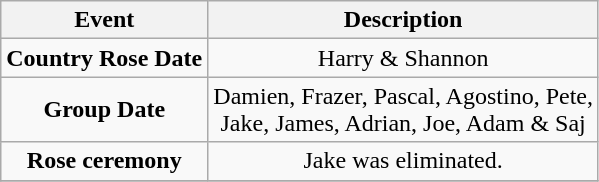<table class="wikitable sortable" style="text-align:center;">
<tr>
<th>Event</th>
<th>Description</th>
</tr>
<tr>
<td><strong>Country Rose Date</strong></td>
<td>Harry & Shannon</td>
</tr>
<tr>
<td><strong>Group Date</strong></td>
<td>Damien, Frazer, Pascal, Agostino, Pete,<br> Jake, James, Adrian, Joe, Adam & Saj</td>
</tr>
<tr>
<td><strong>Rose ceremony</strong></td>
<td>Jake was eliminated.</td>
</tr>
<tr>
</tr>
</table>
